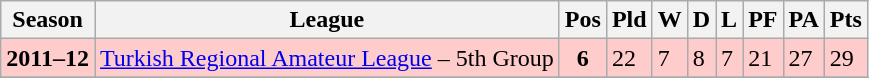<table class="wikitable">
<tr>
<th>Season</th>
<th>League</th>
<th>Pos</th>
<th>Pld</th>
<th>W</th>
<th>D</th>
<th>L</th>
<th>PF</th>
<th>PA</th>
<th>Pts</th>
</tr>
<tr style="background-color: #FFCCCC;">
<td><strong>2011–12</strong></td>
<td style="text-align:center;"><a href='#'>Turkish Regional Amateur League</a> – 5th Group</td>
<td style="text-align:center;"><strong>6</strong></td>
<td>22</td>
<td>7</td>
<td>8</td>
<td>7</td>
<td>21</td>
<td>27</td>
<td>29</td>
</tr>
<tr>
</tr>
</table>
